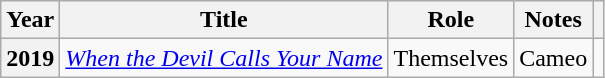<table class="wikitable plainrowheaders">
<tr>
<th scope="col">Year</th>
<th scope="col">Title</th>
<th scope="col">Role</th>
<th scope="col">Notes</th>
<th scope="col"></th>
</tr>
<tr>
<th scope="row">2019</th>
<td><em><a href='#'>When the Devil Calls Your Name</a></em></td>
<td>Themselves</td>
<td>Cameo</td>
<td style="text-align:center"></td>
</tr>
</table>
